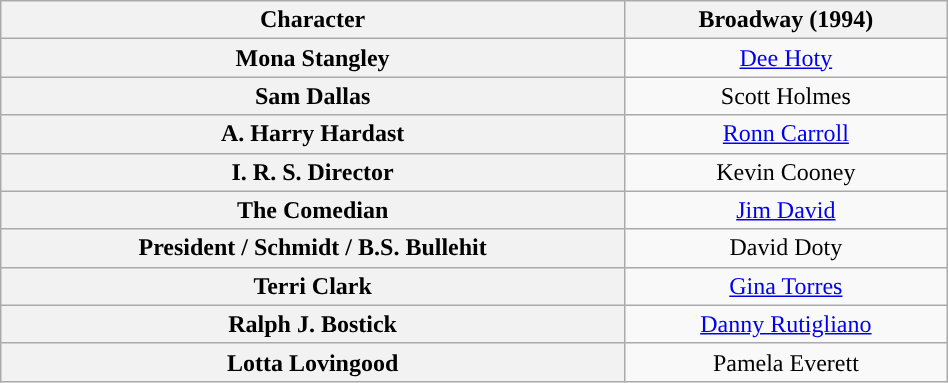<table class="wikitable" style="width:50%; text-align:center">
<tr>
<th scope="col">Character</th>
<th>Broadway (1994)</th>
</tr>
<tr>
<th>Mona  Stangley</th>
<td colspan="1"><a href='#'>Dee Hoty</a></td>
</tr>
<tr>
<th>Sam Dallas</th>
<td colspan="1”">Scott Holmes</td>
</tr>
<tr>
<th>A. Harry Hardast</th>
<td colspan="1”"><a href='#'>Ronn Carroll</a></td>
</tr>
<tr>
<th>I. R. S. Director</th>
<td colspan="1">Kevin Cooney</td>
</tr>
<tr>
<th>The Comedian</th>
<td colspan="1"><a href='#'>Jim David</a></td>
</tr>
<tr>
<th>President / Schmidt / B.S. Bullehit</th>
<td colspan="1">David Doty</td>
</tr>
<tr>
<th>Terri Clark</th>
<td colspan="1"><a href='#'>Gina Torres</a></td>
</tr>
<tr>
<th>Ralph J. Bostick</th>
<td colspan="1"><a href='#'>Danny Rutigliano</a></td>
</tr>
<tr>
<th>Lotta Lovingood</th>
<td colspan="1">Pamela Everett</td>
</tr>
</table>
